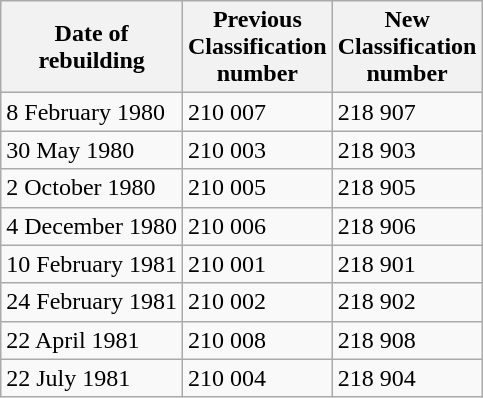<table class=wikitable>
<tr>
<th>Date of<br>rebuilding</th>
<th>Previous<br>Classification<br>number</th>
<th>New<br>Classification<br>number</th>
</tr>
<tr>
<td>8 February 1980</td>
<td>210 007</td>
<td>218 907</td>
</tr>
<tr>
<td>30 May 1980</td>
<td>210 003</td>
<td>218 903</td>
</tr>
<tr>
<td>2 October 1980</td>
<td>210 005</td>
<td>218 905</td>
</tr>
<tr>
<td>4 December 1980</td>
<td>210 006</td>
<td>218 906</td>
</tr>
<tr>
<td>10 February 1981</td>
<td>210 001</td>
<td>218 901</td>
</tr>
<tr>
<td>24 February 1981</td>
<td>210 002</td>
<td>218 902</td>
</tr>
<tr>
<td>22 April 1981</td>
<td>210 008</td>
<td>218 908</td>
</tr>
<tr>
<td>22 July 1981</td>
<td>210 004</td>
<td>218 904</td>
</tr>
</table>
